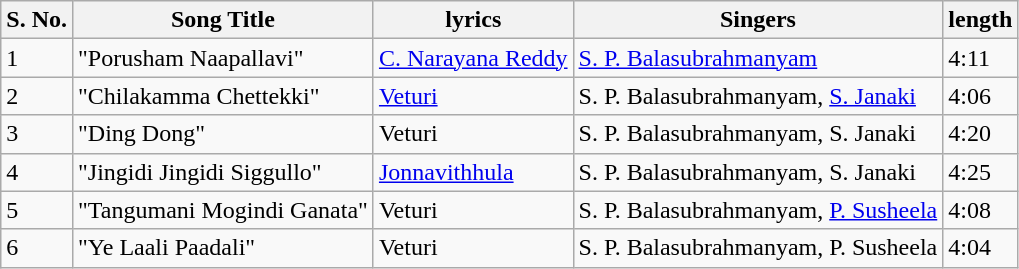<table class="wikitable">
<tr>
<th>S. No.</th>
<th>Song Title</th>
<th>lyrics</th>
<th>Singers</th>
<th>length</th>
</tr>
<tr>
<td>1</td>
<td>"Porusham Naapallavi"</td>
<td><a href='#'>C. Narayana Reddy</a></td>
<td><a href='#'>S. P. Balasubrahmanyam</a></td>
<td>4:11</td>
</tr>
<tr>
<td>2</td>
<td>"Chilakamma Chettekki"</td>
<td><a href='#'>Veturi</a></td>
<td>S. P. Balasubrahmanyam, <a href='#'>S. Janaki</a></td>
<td>4:06</td>
</tr>
<tr>
<td>3</td>
<td>"Ding Dong"</td>
<td>Veturi</td>
<td>S. P. Balasubrahmanyam, S. Janaki</td>
<td>4:20</td>
</tr>
<tr>
<td>4</td>
<td>"Jingidi Jingidi Siggullo"</td>
<td><a href='#'>Jonnavithhula</a></td>
<td>S. P. Balasubrahmanyam, S. Janaki</td>
<td>4:25</td>
</tr>
<tr>
<td>5</td>
<td>"Tangumani Mogindi Ganata"</td>
<td>Veturi</td>
<td>S. P. Balasubrahmanyam, <a href='#'>P. Susheela</a></td>
<td>4:08</td>
</tr>
<tr>
<td>6</td>
<td>"Ye Laali Paadali"</td>
<td>Veturi</td>
<td>S. P. Balasubrahmanyam, P. Susheela</td>
<td>4:04</td>
</tr>
</table>
